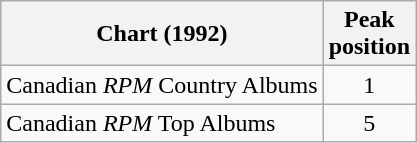<table class="wikitable">
<tr>
<th>Chart (1992)</th>
<th>Peak<br>position</th>
</tr>
<tr>
<td>Canadian <em>RPM</em> Country Albums</td>
<td align="center">1</td>
</tr>
<tr>
<td>Canadian <em>RPM</em> Top Albums</td>
<td align="center">5</td>
</tr>
</table>
